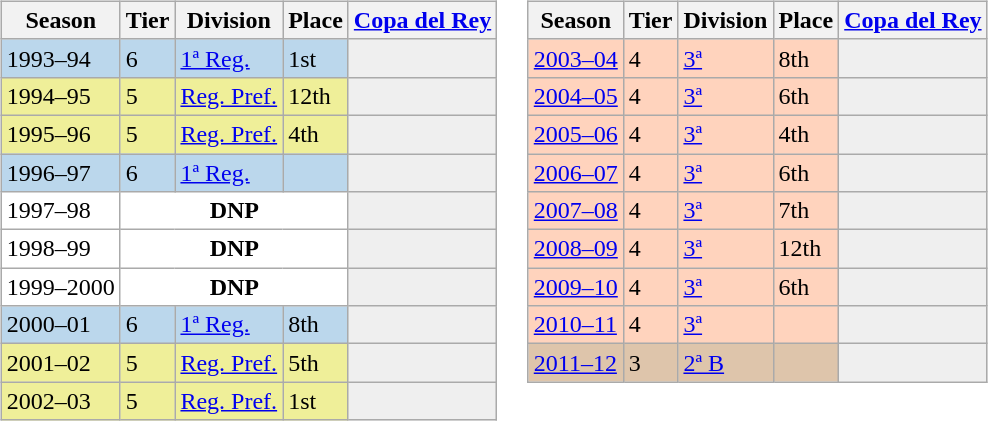<table>
<tr>
<td valign="top" width=0%><br><table class="wikitable">
<tr style="background:#f0f6fa;">
<th>Season</th>
<th>Tier</th>
<th>Division</th>
<th>Place</th>
<th><a href='#'>Copa del Rey</a></th>
</tr>
<tr>
<td style="background:#BBD7EC;">1993–94</td>
<td style="background:#BBD7EC;">6</td>
<td style="background:#BBD7EC;"><a href='#'>1ª Reg.</a></td>
<td style="background:#BBD7EC;">1st</td>
<th style="background:#efefef;"></th>
</tr>
<tr>
<td style="background:#EFEF99;">1994–95</td>
<td style="background:#EFEF99;">5</td>
<td style="background:#EFEF99;"><a href='#'>Reg. Pref.</a></td>
<td style="background:#EFEF99;">12th</td>
<th style="background:#efefef;"></th>
</tr>
<tr>
<td style="background:#EFEF99;">1995–96</td>
<td style="background:#EFEF99;">5</td>
<td style="background:#EFEF99;"><a href='#'>Reg. Pref.</a></td>
<td style="background:#EFEF99;">4th</td>
<th style="background:#efefef;"></th>
</tr>
<tr>
<td style="background:#BBD7EC;">1996–97</td>
<td style="background:#BBD7EC;">6</td>
<td style="background:#BBD7EC;"><a href='#'>1ª Reg.</a></td>
<td style="background:#BBD7EC;"></td>
<th style="background:#efefef;"></th>
</tr>
<tr>
<td style="background:#FFFFFF;">1997–98</td>
<th style="background:#FFFFFF;" colspan="3">DNP</th>
<th style="background:#efefef;"></th>
</tr>
<tr>
<td style="background:#FFFFFF;">1998–99</td>
<th style="background:#FFFFFF;" colspan="3">DNP</th>
<th style="background:#efefef;"></th>
</tr>
<tr>
<td style="background:#FFFFFF;">1999–2000</td>
<th style="background:#FFFFFF;" colspan="3">DNP</th>
<th style="background:#efefef;"></th>
</tr>
<tr>
<td style="background:#BBD7EC;">2000–01</td>
<td style="background:#BBD7EC;">6</td>
<td style="background:#BBD7EC;"><a href='#'>1ª Reg.</a></td>
<td style="background:#BBD7EC;">8th</td>
<th style="background:#efefef;"></th>
</tr>
<tr>
<td style="background:#EFEF99;">2001–02</td>
<td style="background:#EFEF99;">5</td>
<td style="background:#EFEF99;"><a href='#'>Reg. Pref.</a></td>
<td style="background:#EFEF99;">5th</td>
<th style="background:#efefef;"></th>
</tr>
<tr>
<td style="background:#EFEF99;">2002–03</td>
<td style="background:#EFEF99;">5</td>
<td style="background:#EFEF99;"><a href='#'>Reg. Pref.</a></td>
<td style="background:#EFEF99;">1st</td>
<th style="background:#efefef;"></th>
</tr>
</table>
</td>
<td valign="top" width=0%><br><table class="wikitable">
<tr style="background:#f0f6fa;">
<th>Season</th>
<th>Tier</th>
<th>Division</th>
<th>Place</th>
<th><a href='#'>Copa del Rey</a></th>
</tr>
<tr>
<td style="background:#FFD3BD;"><a href='#'>2003–04</a></td>
<td style="background:#FFD3BD;">4</td>
<td style="background:#FFD3BD;"><a href='#'>3ª</a></td>
<td style="background:#FFD3BD;">8th</td>
<th style="background:#efefef;"></th>
</tr>
<tr>
<td style="background:#FFD3BD;"><a href='#'>2004–05</a></td>
<td style="background:#FFD3BD;">4</td>
<td style="background:#FFD3BD;"><a href='#'>3ª</a></td>
<td style="background:#FFD3BD;">6th</td>
<th style="background:#efefef;"></th>
</tr>
<tr>
<td style="background:#FFD3BD;"><a href='#'>2005–06</a></td>
<td style="background:#FFD3BD;">4</td>
<td style="background:#FFD3BD;"><a href='#'>3ª</a></td>
<td style="background:#FFD3BD;">4th</td>
<th style="background:#efefef;"></th>
</tr>
<tr>
<td style="background:#FFD3BD;"><a href='#'>2006–07</a></td>
<td style="background:#FFD3BD;">4</td>
<td style="background:#FFD3BD;"><a href='#'>3ª</a></td>
<td style="background:#FFD3BD;">6th</td>
<th style="background:#efefef;"></th>
</tr>
<tr>
<td style="background:#FFD3BD;"><a href='#'>2007–08</a></td>
<td style="background:#FFD3BD;">4</td>
<td style="background:#FFD3BD;"><a href='#'>3ª</a></td>
<td style="background:#FFD3BD;">7th</td>
<th style="background:#efefef;"></th>
</tr>
<tr>
<td style="background:#FFD3BD;"><a href='#'>2008–09</a></td>
<td style="background:#FFD3BD;">4</td>
<td style="background:#FFD3BD;"><a href='#'>3ª</a></td>
<td style="background:#FFD3BD;">12th</td>
<td style="background:#efefef;"></td>
</tr>
<tr>
<td style="background:#FFD3BD;"><a href='#'>2009–10</a></td>
<td style="background:#FFD3BD;">4</td>
<td style="background:#FFD3BD;"><a href='#'>3ª</a></td>
<td style="background:#FFD3BD;">6th</td>
<td style="background:#efefef;"></td>
</tr>
<tr>
<td style="background:#FFD3BD;"><a href='#'>2010–11</a></td>
<td style="background:#FFD3BD;">4</td>
<td style="background:#FFD3BD;"><a href='#'>3ª</a></td>
<td style="background:#FFD3BD;"></td>
<td style="background:#efefef;"></td>
</tr>
<tr>
<td style="background:#DEC5AB;"><a href='#'>2011–12</a></td>
<td style="background:#DEC5AB;">3</td>
<td style="background:#DEC5AB;"><a href='#'>2ª B</a></td>
<td style="background:#DEC5AB;"></td>
<th style="background:#efefef;"></th>
</tr>
</table>
</td>
</tr>
</table>
